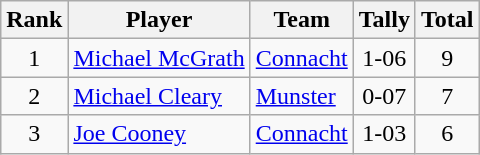<table class="wikitable">
<tr>
<th>Rank</th>
<th>Player</th>
<th>Team</th>
<th>Tally</th>
<th>Total</th>
</tr>
<tr>
<td rowspan=1 align=center>1</td>
<td><a href='#'>Michael McGrath</a></td>
<td><a href='#'>Connacht</a></td>
<td align=center>1-06</td>
<td align=center>9</td>
</tr>
<tr>
<td rowspan=1 align=center>2</td>
<td><a href='#'>Michael Cleary</a></td>
<td><a href='#'>Munster</a></td>
<td align=center>0-07</td>
<td align=center>7</td>
</tr>
<tr>
<td rowspan=1 align=center>3</td>
<td><a href='#'>Joe Cooney</a></td>
<td><a href='#'>Connacht</a></td>
<td align=center>1-03</td>
<td align=center>6</td>
</tr>
</table>
